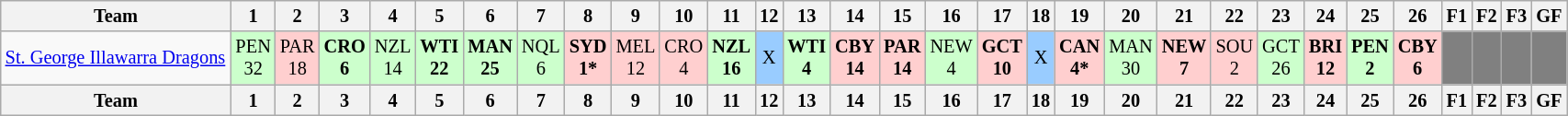<table class="wikitable sortable" style="font-size:85%; text-align:center; width:90%">
<tr valign="top">
<th valign="middle">Team</th>
<th>1</th>
<th>2</th>
<th>3</th>
<th>4</th>
<th>5</th>
<th>6</th>
<th>7</th>
<th>8</th>
<th>9</th>
<th>10</th>
<th>11</th>
<th>12</th>
<th>13</th>
<th>14</th>
<th>15</th>
<th>16</th>
<th>17</th>
<th>18</th>
<th>19</th>
<th>20</th>
<th>21</th>
<th>22</th>
<th>23</th>
<th>24</th>
<th>25</th>
<th>26</th>
<th>F1</th>
<th>F2</th>
<th>F3</th>
<th>GF</th>
</tr>
<tr>
<td align="left"><a href='#'>St. George Illawarra Dragons</a></td>
<td style="background:#cfc;">PEN<br>32</td>
<td style="background:#FFCFCF;">PAR<br>18</td>
<td style="background:#cfc;"><strong>CRO<br>6</strong></td>
<td style="background:#cfc;">NZL<br>14</td>
<td style="background:#cfc;"><strong>WTI<br>22</strong></td>
<td style="background:#cfc;"><strong>MAN<br>25</strong></td>
<td style="background:#cfc;">NQL<br>6</td>
<td style="background:#FFCFCF;"><strong>SYD<br>1*</strong></td>
<td style="background:#FFCFCF;">MEL<br>12</td>
<td style="background:#FFCFCF;">CRO<br>4</td>
<td style="background:#cfc;"><strong>NZL<br>16</strong></td>
<td style="background:#99ccff;">X</td>
<td style="background:#cfc;"><strong>WTI<br>4</strong></td>
<td style="background:#FFCFCF;"><strong>CBY<br>14</strong></td>
<td style="background:#FFCFCF;"><strong>PAR<br>14</strong></td>
<td style="background:#cfc;">NEW<br>4</td>
<td style="background:#FFCFCF;"><strong>GCT<br>10</strong></td>
<td style="background:#99ccff;">X</td>
<td style="background:#FFCFCF;"><strong>CAN<br>4*</strong></td>
<td style="background:#cfc;">MAN<br>30</td>
<td style="background:#FFCFCF;"><strong>NEW<br>7</strong></td>
<td style="background:#FFCFCF;">SOU<br>2</td>
<td style="background:#cfc;">GCT<br>26</td>
<td style="background:#FFCFCF;"><strong>BRI<br>12</strong></td>
<td style="background:#cfc;"><strong>PEN<br>2</strong></td>
<td style="background:#FFCFCF;"><strong>CBY<br>6</strong></td>
<td style="background:#808080;"></td>
<td style="background:#808080;"></td>
<td style="background:#808080;"></td>
<td style="background:#808080;"></td>
</tr>
<tr valign="top">
<th valign="middle">Team</th>
<th>1</th>
<th>2</th>
<th>3</th>
<th>4</th>
<th>5</th>
<th>6</th>
<th>7</th>
<th>8</th>
<th>9</th>
<th>10</th>
<th>11</th>
<th>12</th>
<th>13</th>
<th>14</th>
<th>15</th>
<th>16</th>
<th>17</th>
<th>18</th>
<th>19</th>
<th>20</th>
<th>21</th>
<th>22</th>
<th>23</th>
<th>24</th>
<th>25</th>
<th>26</th>
<th>F1</th>
<th>F2</th>
<th>F3</th>
<th>GF</th>
</tr>
</table>
